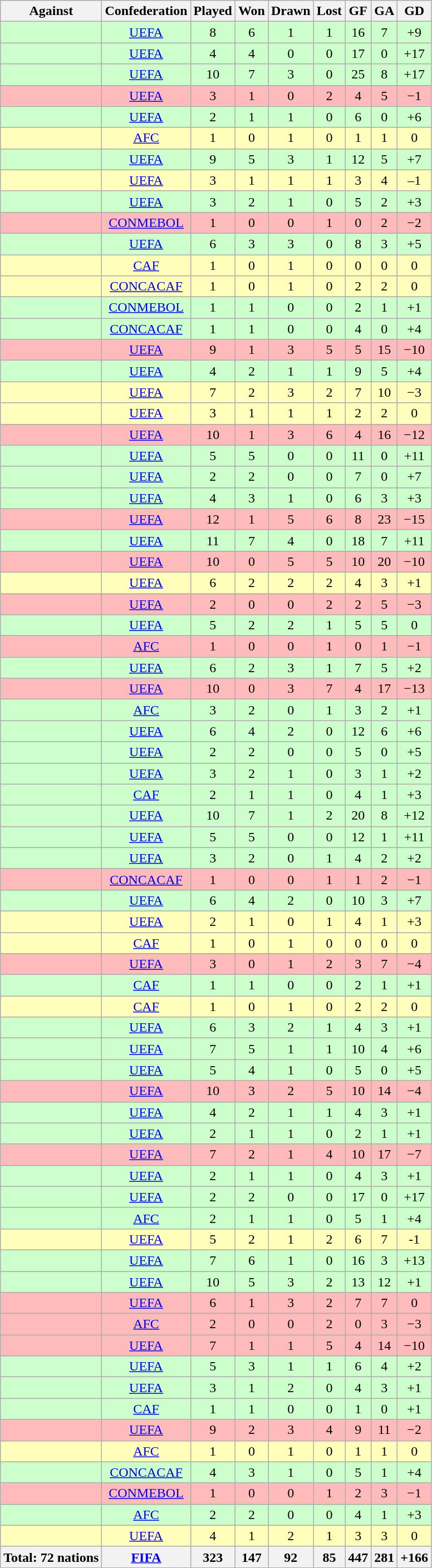<table class="wikitable sortable" style="font-size:100%; text-align:center;">
<tr>
<th>Against</th>
<th>Confederation</th>
<th>Played</th>
<th>Won</th>
<th>Drawn</th>
<th>Lost</th>
<th>GF</th>
<th>GA</th>
<th>GD</th>
</tr>
<tr bgcolor="#CCFFCC">
<td style="text-align:left;"></td>
<td><a href='#'>UEFA</a></td>
<td>8</td>
<td>6</td>
<td>1</td>
<td>1</td>
<td>16</td>
<td>7</td>
<td>+9</td>
</tr>
<tr bgcolor="#CCFFCC">
<td style="text-align:left;"></td>
<td><a href='#'>UEFA</a></td>
<td>4</td>
<td>4</td>
<td>0</td>
<td>0</td>
<td>17</td>
<td>0</td>
<td>+17</td>
</tr>
<tr bgcolor="#CCFFCC">
<td style="text-align:left;"></td>
<td><a href='#'>UEFA</a></td>
<td>10</td>
<td>7</td>
<td>3</td>
<td>0</td>
<td>25</td>
<td>8</td>
<td>+17</td>
</tr>
<tr bgcolor="#FFBBBB">
<td style="text-align:left;"></td>
<td><a href='#'>UEFA</a></td>
<td>3</td>
<td>1</td>
<td>0</td>
<td>2</td>
<td>4</td>
<td>5</td>
<td>−1</td>
</tr>
<tr bgcolor="#CCFFCC">
<td style="text-align:left;"></td>
<td><a href='#'>UEFA</a></td>
<td>2</td>
<td>1</td>
<td>1</td>
<td>0</td>
<td>6</td>
<td>0</td>
<td>+6</td>
</tr>
<tr bgcolor="#FFFFBB">
<td style="text-align:left;"></td>
<td><a href='#'>AFC</a></td>
<td>1</td>
<td>0</td>
<td>1</td>
<td>0</td>
<td>1</td>
<td>1</td>
<td>0</td>
</tr>
<tr bgcolor="#CCFFCC">
<td style="text-align:left;"></td>
<td><a href='#'>UEFA</a></td>
<td>9</td>
<td>5</td>
<td>3</td>
<td>1</td>
<td>12</td>
<td>5</td>
<td>+7</td>
</tr>
<tr bgcolor="#FFFFBB">
<td style="text-align:left;"></td>
<td><a href='#'>UEFA</a></td>
<td>3</td>
<td>1</td>
<td>1</td>
<td>1</td>
<td>3</td>
<td>4</td>
<td>–1</td>
</tr>
<tr bgcolor="#CCFFCC">
<td style="text-align:left;"></td>
<td><a href='#'>UEFA</a></td>
<td>3</td>
<td>2</td>
<td>1</td>
<td>0</td>
<td>5</td>
<td>2</td>
<td>+3</td>
</tr>
<tr bgcolor="#FFBBBB">
<td style="text-align:left;"></td>
<td><a href='#'>CONMEBOL</a></td>
<td>1</td>
<td>0</td>
<td>0</td>
<td>1</td>
<td>0</td>
<td>2</td>
<td>−2</td>
</tr>
<tr bgcolor="#CCFFCC">
<td style="text-align:left;"></td>
<td><a href='#'>UEFA</a></td>
<td>6</td>
<td>3</td>
<td>3</td>
<td>0</td>
<td>8</td>
<td>3</td>
<td>+5</td>
</tr>
<tr bgcolor="#FFFFBB">
<td style="text-align:left;"></td>
<td><a href='#'>CAF</a></td>
<td>1</td>
<td>0</td>
<td>1</td>
<td>0</td>
<td>0</td>
<td>0</td>
<td>0</td>
</tr>
<tr bgcolor="#FFFFBB">
<td style="text-align:left;"></td>
<td><a href='#'>CONCACAF</a></td>
<td>1</td>
<td>0</td>
<td>1</td>
<td>0</td>
<td>2</td>
<td>2</td>
<td>0</td>
</tr>
<tr bgcolor="#CCFFCC">
<td style="text-align:left;"></td>
<td><a href='#'>CONMEBOL</a></td>
<td>1</td>
<td>1</td>
<td>0</td>
<td>0</td>
<td>2</td>
<td>1</td>
<td>+1</td>
</tr>
<tr bgcolor="#CCFFCC">
<td style="text-align:left;"></td>
<td><a href='#'>CONCACAF</a></td>
<td>1</td>
<td>1</td>
<td>0</td>
<td>0</td>
<td>4</td>
<td>0</td>
<td>+4</td>
</tr>
<tr bgcolor="#FFBBBB">
<td style="text-align:left;"></td>
<td><a href='#'>UEFA</a></td>
<td>9</td>
<td>1</td>
<td>3</td>
<td>5</td>
<td>5</td>
<td>15</td>
<td>−10</td>
</tr>
<tr bgcolor="#CCFFCC">
<td style="text-align:left;"></td>
<td><a href='#'>UEFA</a></td>
<td>4</td>
<td>2</td>
<td>1</td>
<td>1</td>
<td>9</td>
<td>5</td>
<td>+4</td>
</tr>
<tr bgcolor="#FFFFBB">
<td style="text-align:left;"></td>
<td><a href='#'>UEFA</a></td>
<td>7</td>
<td>2</td>
<td>3</td>
<td>2</td>
<td>7</td>
<td>10</td>
<td>−3</td>
</tr>
<tr bgcolor="#FFFFBB">
<td style="text-align:left;"></td>
<td><a href='#'>UEFA</a></td>
<td>3</td>
<td>1</td>
<td>1</td>
<td>1</td>
<td>2</td>
<td>2</td>
<td>0</td>
</tr>
<tr bgcolor="#FFBBBB">
<td style="text-align:left;"></td>
<td><a href='#'>UEFA</a></td>
<td>10</td>
<td>1</td>
<td>3</td>
<td>6</td>
<td>4</td>
<td>16</td>
<td>−12</td>
</tr>
<tr bgcolor="#CCFFCC">
<td style="text-align:left;"></td>
<td><a href='#'>UEFA</a></td>
<td>5</td>
<td>5</td>
<td>0</td>
<td>0</td>
<td>11</td>
<td>0</td>
<td>+11</td>
</tr>
<tr bgcolor="#CCFFCC">
<td style="text-align:left;"></td>
<td><a href='#'>UEFA</a></td>
<td>2</td>
<td>2</td>
<td>0</td>
<td>0</td>
<td>7</td>
<td>0</td>
<td>+7</td>
</tr>
<tr bgcolor="#CCFFCC">
<td style="text-align:left;"></td>
<td><a href='#'>UEFA</a></td>
<td>4</td>
<td>3</td>
<td>1</td>
<td>0</td>
<td>6</td>
<td>3</td>
<td>+3</td>
</tr>
<tr bgcolor="#FFBBBB">
<td style="text-align:left;"></td>
<td><a href='#'>UEFA</a></td>
<td>12</td>
<td>1</td>
<td>5</td>
<td>6</td>
<td>8</td>
<td>23</td>
<td>−15</td>
</tr>
<tr bgcolor="#CCFFCC">
<td style="text-align:left;"></td>
<td><a href='#'>UEFA</a></td>
<td>11</td>
<td>7</td>
<td>4</td>
<td>0</td>
<td>18</td>
<td>7</td>
<td>+11</td>
</tr>
<tr bgcolor="#FFBBBB">
<td style="text-align:left;"></td>
<td><a href='#'>UEFA</a></td>
<td>10</td>
<td>0</td>
<td>5</td>
<td>5</td>
<td>10</td>
<td>20</td>
<td>−10</td>
</tr>
<tr bgcolor="#FFFFBB">
<td style="text-align:left;"></td>
<td><a href='#'>UEFA</a></td>
<td>6</td>
<td>2</td>
<td>2</td>
<td>2</td>
<td>4</td>
<td>3</td>
<td>+1</td>
</tr>
<tr bgcolor="#FFBBBB">
<td style="text-align:left;"></td>
<td><a href='#'>UEFA</a></td>
<td>2</td>
<td>0</td>
<td>0</td>
<td>2</td>
<td>2</td>
<td>5</td>
<td>−3</td>
</tr>
<tr bgcolor="#CCFFCC">
<td style="text-align:left;"></td>
<td><a href='#'>UEFA</a></td>
<td>5</td>
<td>2</td>
<td>2</td>
<td>1</td>
<td>5</td>
<td>5</td>
<td>0</td>
</tr>
<tr bgcolor="#FFBBBB">
<td style="text-align:left;"></td>
<td><a href='#'>AFC</a></td>
<td>1</td>
<td>0</td>
<td>0</td>
<td>1</td>
<td>0</td>
<td>1</td>
<td>−1</td>
</tr>
<tr bgcolor="#CCFFCC">
<td style="text-align:left;"></td>
<td><a href='#'>UEFA</a></td>
<td>6</td>
<td>2</td>
<td>3</td>
<td>1</td>
<td>7</td>
<td>5</td>
<td>+2</td>
</tr>
<tr bgcolor="#FFBBBB">
<td style="text-align:left;"></td>
<td><a href='#'>UEFA</a></td>
<td>10</td>
<td>0</td>
<td>3</td>
<td>7</td>
<td>4</td>
<td>17</td>
<td>−13</td>
</tr>
<tr bgcolor="#CCFFCC">
<td style="text-align:left;"></td>
<td><a href='#'>AFC</a></td>
<td>3</td>
<td>2</td>
<td>0</td>
<td>1</td>
<td>3</td>
<td>2</td>
<td>+1</td>
</tr>
<tr bgcolor="#CCFFCC">
<td style="text-align:left;"></td>
<td><a href='#'>UEFA</a></td>
<td>6</td>
<td>4</td>
<td>2</td>
<td>0</td>
<td>12</td>
<td>6</td>
<td>+6</td>
</tr>
<tr bgcolor="#CCFFCC">
<td style="text-align:left;"></td>
<td><a href='#'>UEFA</a></td>
<td>2</td>
<td>2</td>
<td>0</td>
<td>0</td>
<td>5</td>
<td>0</td>
<td>+5</td>
</tr>
<tr bgcolor="#CCFFCC">
<td style="text-align:left;"></td>
<td><a href='#'>UEFA</a></td>
<td>3</td>
<td>2</td>
<td>1</td>
<td>0</td>
<td>3</td>
<td>1</td>
<td>+2</td>
</tr>
<tr bgcolor="#CCFFCC">
<td style="text-align:left;"></td>
<td><a href='#'>CAF</a></td>
<td>2</td>
<td>1</td>
<td>1</td>
<td>0</td>
<td>4</td>
<td>1</td>
<td>+3</td>
</tr>
<tr bgcolor="#CCFFCC">
<td style="text-align:left;"></td>
<td><a href='#'>UEFA</a></td>
<td>10</td>
<td>7</td>
<td>1</td>
<td>2</td>
<td>20</td>
<td>8</td>
<td>+12</td>
</tr>
<tr bgcolor="#CCFFCC">
<td style="text-align:left;"></td>
<td><a href='#'>UEFA</a></td>
<td>5</td>
<td>5</td>
<td>0</td>
<td>0</td>
<td>12</td>
<td>1</td>
<td>+11</td>
</tr>
<tr bgcolor="#CCFFCC">
<td style="text-align:left;"></td>
<td><a href='#'>UEFA</a></td>
<td>3</td>
<td>2</td>
<td>0</td>
<td>1</td>
<td>4</td>
<td>2</td>
<td>+2</td>
</tr>
<tr bgcolor="#FFBBBB">
<td style="text-align:left;"></td>
<td><a href='#'>CONCACAF</a></td>
<td>1</td>
<td>0</td>
<td>0</td>
<td>1</td>
<td>1</td>
<td>2</td>
<td>−1</td>
</tr>
<tr bgcolor="#CCFFCC">
<td style="text-align:left;"></td>
<td><a href='#'>UEFA</a></td>
<td>6</td>
<td>4</td>
<td>2</td>
<td>0</td>
<td>10</td>
<td>3</td>
<td>+7</td>
</tr>
<tr bgcolor="#FFFFBB">
<td style="text-align:left;"></td>
<td><a href='#'>UEFA</a></td>
<td>2</td>
<td>1</td>
<td>0</td>
<td>1</td>
<td>4</td>
<td>1</td>
<td>+3</td>
</tr>
<tr bgcolor="#FFFFBB">
<td style="text-align:left;"></td>
<td><a href='#'>CAF</a></td>
<td>1</td>
<td>0</td>
<td>1</td>
<td>0</td>
<td>0</td>
<td>0</td>
<td>0</td>
</tr>
<tr bgcolor="#FFBBBB">
<td style="text-align:left;"></td>
<td><a href='#'>UEFA</a></td>
<td>3</td>
<td>0</td>
<td>1</td>
<td>2</td>
<td>3</td>
<td>7</td>
<td>−4</td>
</tr>
<tr bgcolor="#CCFFCC">
<td style="text-align:left;"></td>
<td><a href='#'>CAF</a></td>
<td>1</td>
<td>1</td>
<td>0</td>
<td>0</td>
<td>2</td>
<td>1</td>
<td>+1</td>
</tr>
<tr bgcolor="#FFFFBB">
<td style="text-align:left;"></td>
<td><a href='#'>CAF</a></td>
<td>1</td>
<td>0</td>
<td>1</td>
<td>0</td>
<td>2</td>
<td>2</td>
<td>0</td>
</tr>
<tr bgcolor="#CCFFCC">
<td style="text-align:left;"></td>
<td><a href='#'>UEFA</a></td>
<td>6</td>
<td>3</td>
<td>2</td>
<td>1</td>
<td>4</td>
<td>3</td>
<td>+1</td>
</tr>
<tr bgcolor="#CCFFCC">
<td style="text-align:left;"></td>
<td><a href='#'>UEFA</a></td>
<td>7</td>
<td>5</td>
<td>1</td>
<td>1</td>
<td>10</td>
<td>4</td>
<td>+6</td>
</tr>
<tr bgcolor="#CCFFCC">
<td style="text-align:left;"></td>
<td><a href='#'>UEFA</a></td>
<td>5</td>
<td>4</td>
<td>1</td>
<td>0</td>
<td>5</td>
<td>0</td>
<td>+5</td>
</tr>
<tr bgcolor="#FFBBBB">
<td style="text-align:left;"></td>
<td><a href='#'>UEFA</a></td>
<td>10</td>
<td>3</td>
<td>2</td>
<td>5</td>
<td>10</td>
<td>14</td>
<td>−4</td>
</tr>
<tr bgcolor="#CCFFCC">
<td style="text-align:left;"></td>
<td><a href='#'>UEFA</a></td>
<td>4</td>
<td>2</td>
<td>1</td>
<td>1</td>
<td>4</td>
<td>3</td>
<td>+1</td>
</tr>
<tr bgcolor="#CCFFCC">
<td style="text-align:left;"></td>
<td><a href='#'>UEFA</a></td>
<td>2</td>
<td>1</td>
<td>1</td>
<td>0</td>
<td>2</td>
<td>1</td>
<td>+1</td>
</tr>
<tr bgcolor="#FFBBBB">
<td style="text-align:left;"></td>
<td><a href='#'>UEFA</a></td>
<td>7</td>
<td>2</td>
<td>1</td>
<td>4</td>
<td>10</td>
<td>17</td>
<td>−7</td>
</tr>
<tr bgcolor="#CCFFCC">
<td style="text-align:left;"></td>
<td><a href='#'>UEFA</a></td>
<td>2</td>
<td>1</td>
<td>1</td>
<td>0</td>
<td>4</td>
<td>3</td>
<td>+1</td>
</tr>
<tr bgcolor="#CCFFCC">
<td style="text-align:left;"></td>
<td><a href='#'>UEFA</a></td>
<td>2</td>
<td>2</td>
<td>0</td>
<td>0</td>
<td>17</td>
<td>0</td>
<td>+17</td>
</tr>
<tr bgcolor="#CCFFCC">
<td style="text-align:left;"></td>
<td><a href='#'>AFC</a></td>
<td>2</td>
<td>1</td>
<td>1</td>
<td>0</td>
<td>5</td>
<td>1</td>
<td>+4</td>
</tr>
<tr bgcolor="#FFFFBB">
<td style="text-align:left;"></td>
<td><a href='#'>UEFA</a></td>
<td>5</td>
<td>2</td>
<td>1</td>
<td>2</td>
<td>6</td>
<td>7</td>
<td>-1</td>
</tr>
<tr bgcolor="#CCFFCC">
<td style="text-align:left;"></td>
<td><a href='#'>UEFA</a></td>
<td>7</td>
<td>6</td>
<td>1</td>
<td>0</td>
<td>16</td>
<td>3</td>
<td>+13</td>
</tr>
<tr bgcolor="#CCFFCC">
<td style="text-align:left;"></td>
<td><a href='#'>UEFA</a></td>
<td>10</td>
<td>5</td>
<td>3</td>
<td>2</td>
<td>13</td>
<td>12</td>
<td>+1</td>
</tr>
<tr bgcolor="#FFBBBB">
<td style="text-align:left;"></td>
<td><a href='#'>UEFA</a></td>
<td>6</td>
<td>1</td>
<td>3</td>
<td>2</td>
<td>7</td>
<td>7</td>
<td>0</td>
</tr>
<tr bgcolor="#FFBBBB">
<td style="text-align:left;"></td>
<td><a href='#'>AFC</a></td>
<td>2</td>
<td>0</td>
<td>0</td>
<td>2</td>
<td>0</td>
<td>3</td>
<td>−3</td>
</tr>
<tr bgcolor="#FFBBBB">
<td style="text-align:left;"></td>
<td><a href='#'>UEFA</a></td>
<td>7</td>
<td>1</td>
<td>1</td>
<td>5</td>
<td>4</td>
<td>14</td>
<td>−10</td>
</tr>
<tr bgcolor="#CCFFCC">
<td style="text-align:left;"></td>
<td><a href='#'>UEFA</a></td>
<td>5</td>
<td>3</td>
<td>1</td>
<td>1</td>
<td>6</td>
<td>4</td>
<td>+2</td>
</tr>
<tr bgcolor="#CCFFCC">
<td style="text-align:left;"></td>
<td><a href='#'>UEFA</a></td>
<td>3</td>
<td>1</td>
<td>2</td>
<td>0</td>
<td>4</td>
<td>3</td>
<td>+1</td>
</tr>
<tr bgcolor="#CCFFCC">
<td style="text-align:left;"></td>
<td><a href='#'>CAF</a></td>
<td>1</td>
<td>1</td>
<td>0</td>
<td>0</td>
<td>1</td>
<td>0</td>
<td>+1</td>
</tr>
<tr bgcolor="#FFBBBB">
<td style="text-align:left;"></td>
<td><a href='#'>UEFA</a></td>
<td>9</td>
<td>2</td>
<td>3</td>
<td>4</td>
<td>9</td>
<td>11</td>
<td>−2</td>
</tr>
<tr bgcolor="#FFFFBB">
<td style="text-align:left;"></td>
<td><a href='#'>AFC</a></td>
<td>1</td>
<td>0</td>
<td>1</td>
<td>0</td>
<td>1</td>
<td>1</td>
<td>0</td>
</tr>
<tr bgcolor="#CCFFCC">
<td style="text-align:left;"></td>
<td><a href='#'>CONCACAF</a></td>
<td>4</td>
<td>3</td>
<td>1</td>
<td>0</td>
<td>5</td>
<td>1</td>
<td>+4</td>
</tr>
<tr bgcolor="#FFBBBB">
<td style="text-align:left;"></td>
<td><a href='#'>CONMEBOL</a></td>
<td>1</td>
<td>0</td>
<td>0</td>
<td>1</td>
<td>2</td>
<td>3</td>
<td>−1</td>
</tr>
<tr bgcolor="#CCFFCC">
<td style="text-align:left;"></td>
<td><a href='#'>AFC</a></td>
<td>2</td>
<td>2</td>
<td>0</td>
<td>0</td>
<td>4</td>
<td>1</td>
<td>+3</td>
</tr>
<tr bgcolor="#FFFFBB">
<td style="text-align:left;"></td>
<td><a href='#'>UEFA</a></td>
<td>4</td>
<td>1</td>
<td>2</td>
<td>1</td>
<td>3</td>
<td>3</td>
<td>0</td>
</tr>
<tr class="sortbottom">
<th>Total: 72 nations</th>
<th><a href='#'>FIFA</a></th>
<th>323</th>
<th>147</th>
<th>92</th>
<th>85</th>
<th>447</th>
<th>281</th>
<th>+166</th>
</tr>
</table>
